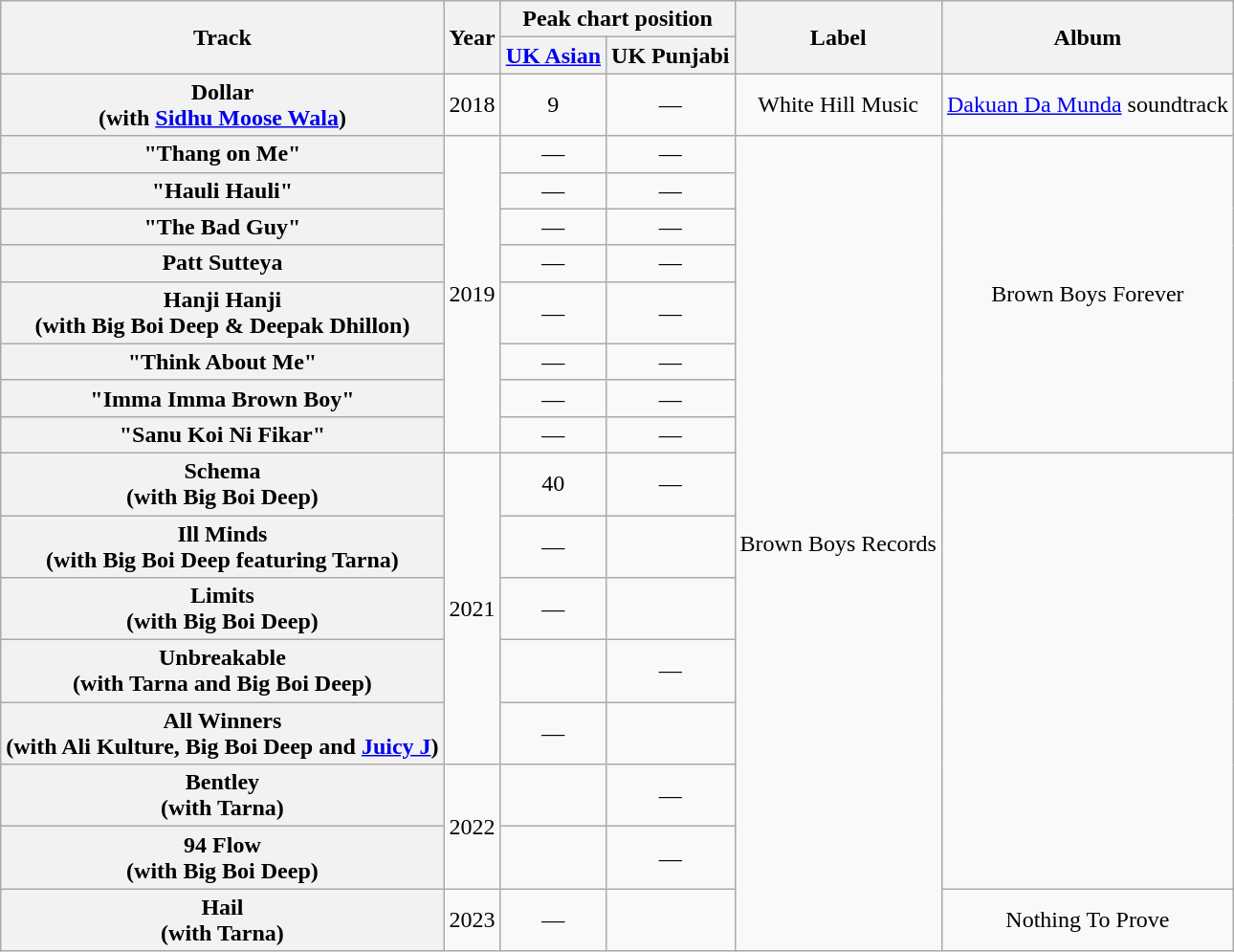<table class="wikitable plainrowheaders" style="text-align:center;">
<tr>
<th rowspan="2" scope="col">Track</th>
<th rowspan="2" scope="col">Year</th>
<th colspan="2">Peak chart position</th>
<th rowspan="2">Label</th>
<th rowspan="2">Album</th>
</tr>
<tr>
<th><a href='#'>UK Asian</a></th>
<th>UK Punjabi</th>
</tr>
<tr>
<th scope="row">Dollar <br><span>(with <a href='#'>Sidhu Moose Wala</a>)</span></th>
<td>2018</td>
<td>9</td>
<td>—</td>
<td>White Hill Music</td>
<td><a href='#'>Dakuan Da Munda</a> soundtrack</td>
</tr>
<tr>
<th scope="row">"Thang on Me" </th>
<td rowspan="8">2019</td>
<td>—</td>
<td>—</td>
<td rowspan="16">Brown Boys Records</td>
<td rowspan="8">Brown Boys Forever</td>
</tr>
<tr>
<th scope="row">"Hauli Hauli" </th>
<td>—</td>
<td>—</td>
</tr>
<tr>
<th scope="row">"The Bad Guy"</th>
<td>—</td>
<td>—</td>
</tr>
<tr>
<th scope="row">Patt Sutteya </th>
<td>—</td>
<td>—</td>
</tr>
<tr>
<th scope="row">Hanji Hanji <br><span>(with Big Boi Deep & Deepak Dhillon)</span></th>
<td>—</td>
<td>—</td>
</tr>
<tr>
<th scope="row">"Think About Me" </th>
<td>—</td>
<td>—</td>
</tr>
<tr>
<th scope="row">"Imma Imma Brown Boy" </th>
<td>—</td>
<td>—</td>
</tr>
<tr>
<th scope="row">"Sanu Koi Ni Fikar"</th>
<td>—</td>
<td>—</td>
</tr>
<tr>
<th scope="row">Schema <br><span>(with Big Boi Deep)</span></th>
<td rowspan="5">2021</td>
<td>40</td>
<td>—</td>
<td rowspan="7"></td>
</tr>
<tr>
<th scope="row">Ill Minds<br><span>(with Big Boi Deep featuring Tarna)</span></th>
<td>—</td>
<td></td>
</tr>
<tr>
<th scope="row">Limits<br><span>(with Big Boi Deep)</span></th>
<td>—</td>
<td></td>
</tr>
<tr>
<th scope="row">Unbreakable<br><span>(with Tarna and Big Boi Deep)</span></th>
<td></td>
<td>—</td>
</tr>
<tr>
<th scope="row">All Winners<br><span>(with Ali Kulture, Big Boi Deep and <a href='#'>Juicy J</a>)</span></th>
<td>—</td>
<td></td>
</tr>
<tr>
<th scope="row">Bentley<br><span>(with Tarna)</span></th>
<td rowspan="2">2022</td>
<td></td>
<td>—</td>
</tr>
<tr>
<th scope="row">94 Flow<br><span>(with Big Boi Deep)</span></th>
<td></td>
<td>—</td>
</tr>
<tr>
<th scope="row">Hail<br><span>(with Tarna)</span></th>
<td>2023</td>
<td>—</td>
<td></td>
<td>Nothing To Prove</td>
</tr>
</table>
